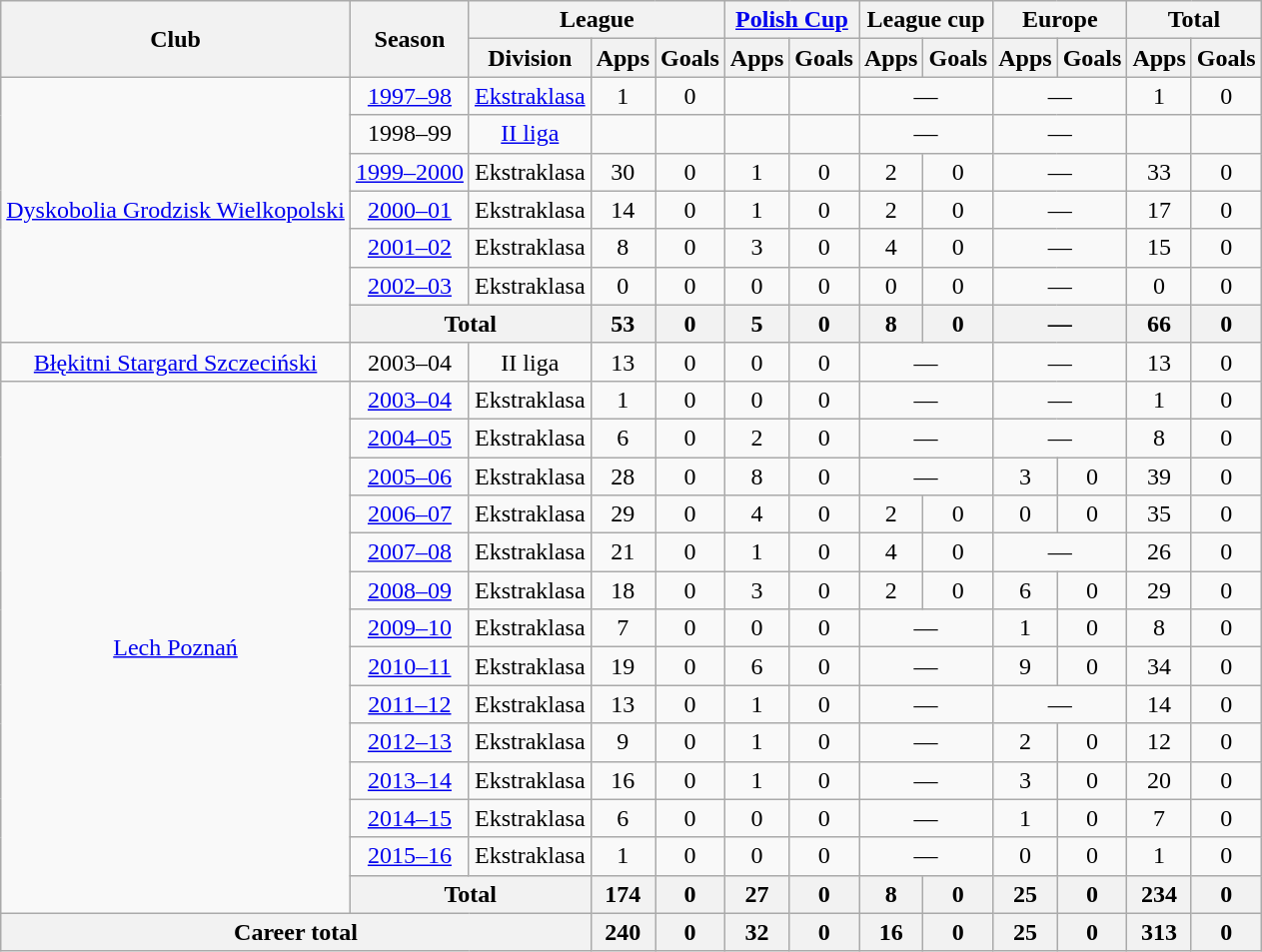<table class="wikitable" style="text-align: center;">
<tr>
<th rowspan="2">Club</th>
<th rowspan="2">Season</th>
<th colspan="3">League</th>
<th colspan="2"><a href='#'>Polish Cup</a></th>
<th colspan="2">League cup</th>
<th colspan="2">Europe</th>
<th colspan="2">Total</th>
</tr>
<tr>
<th>Division</th>
<th>Apps</th>
<th>Goals</th>
<th>Apps</th>
<th>Goals</th>
<th>Apps</th>
<th>Goals</th>
<th>Apps</th>
<th>Goals</th>
<th>Apps</th>
<th>Goals</th>
</tr>
<tr>
<td rowspan="7" valign="center"><a href='#'>Dyskobolia Grodzisk Wielkopolski</a></td>
<td><a href='#'>1997–98</a></td>
<td><a href='#'>Ekstraklasa</a></td>
<td>1</td>
<td>0</td>
<td></td>
<td></td>
<td colspan="2">—</td>
<td colspan="2">—</td>
<td>1</td>
<td>0</td>
</tr>
<tr>
<td>1998–99</td>
<td><a href='#'>II liga</a></td>
<td></td>
<td></td>
<td></td>
<td></td>
<td colspan="2">—</td>
<td colspan="2">—</td>
<td></td>
<td></td>
</tr>
<tr>
<td><a href='#'>1999–2000</a></td>
<td>Ekstraklasa</td>
<td>30</td>
<td>0</td>
<td>1</td>
<td>0</td>
<td>2</td>
<td>0</td>
<td colspan="2">—</td>
<td>33</td>
<td>0</td>
</tr>
<tr>
<td><a href='#'>2000–01</a></td>
<td>Ekstraklasa</td>
<td>14</td>
<td>0</td>
<td>1</td>
<td>0</td>
<td>2</td>
<td>0</td>
<td colspan="2">—</td>
<td>17</td>
<td>0</td>
</tr>
<tr>
<td><a href='#'>2001–02</a></td>
<td>Ekstraklasa</td>
<td>8</td>
<td>0</td>
<td>3</td>
<td>0</td>
<td>4</td>
<td>0</td>
<td colspan="2">—</td>
<td>15</td>
<td>0</td>
</tr>
<tr>
<td><a href='#'>2002–03</a></td>
<td>Ekstraklasa</td>
<td>0</td>
<td>0</td>
<td>0</td>
<td>0</td>
<td>0</td>
<td>0</td>
<td colspan="2">—</td>
<td>0</td>
<td>0</td>
</tr>
<tr>
<th colspan="2">Total</th>
<th>53</th>
<th>0</th>
<th>5</th>
<th>0</th>
<th>8</th>
<th>0</th>
<th colspan="2">—</th>
<th>66</th>
<th>0</th>
</tr>
<tr>
<td><a href='#'>Błękitni Stargard Szczeciński</a></td>
<td>2003–04</td>
<td>II liga</td>
<td>13</td>
<td>0</td>
<td>0</td>
<td>0</td>
<td colspan="2">—</td>
<td colspan="2">—</td>
<td>13</td>
<td>0</td>
</tr>
<tr>
<td rowspan="14" valign="center"><a href='#'>Lech Poznań</a></td>
<td><a href='#'>2003–04</a></td>
<td>Ekstraklasa</td>
<td>1</td>
<td>0</td>
<td>0</td>
<td>0</td>
<td colspan="2">—</td>
<td colspan="2">—</td>
<td>1</td>
<td>0</td>
</tr>
<tr>
<td><a href='#'>2004–05</a></td>
<td>Ekstraklasa</td>
<td>6</td>
<td>0</td>
<td>2</td>
<td>0</td>
<td colspan="2">—</td>
<td colspan="2">—</td>
<td>8</td>
<td>0</td>
</tr>
<tr>
<td><a href='#'>2005–06</a></td>
<td>Ekstraklasa</td>
<td>28</td>
<td>0</td>
<td>8</td>
<td>0</td>
<td colspan="2">—</td>
<td>3</td>
<td>0</td>
<td>39</td>
<td>0</td>
</tr>
<tr>
<td><a href='#'>2006–07</a></td>
<td>Ekstraklasa</td>
<td>29</td>
<td>0</td>
<td>4</td>
<td>0</td>
<td>2</td>
<td>0</td>
<td>0</td>
<td>0</td>
<td>35</td>
<td>0</td>
</tr>
<tr>
<td><a href='#'>2007–08</a></td>
<td>Ekstraklasa</td>
<td>21</td>
<td>0</td>
<td>1</td>
<td>0</td>
<td>4</td>
<td>0</td>
<td colspan="2">—</td>
<td>26</td>
<td>0</td>
</tr>
<tr>
<td><a href='#'>2008–09</a></td>
<td>Ekstraklasa</td>
<td>18</td>
<td>0</td>
<td>3</td>
<td>0</td>
<td>2</td>
<td>0</td>
<td>6</td>
<td>0</td>
<td>29</td>
<td>0</td>
</tr>
<tr>
<td><a href='#'>2009–10</a></td>
<td>Ekstraklasa</td>
<td>7</td>
<td>0</td>
<td>0</td>
<td>0</td>
<td colspan="2">—</td>
<td>1</td>
<td>0</td>
<td>8</td>
<td>0</td>
</tr>
<tr>
<td><a href='#'>2010–11</a></td>
<td>Ekstraklasa</td>
<td>19</td>
<td>0</td>
<td>6</td>
<td>0</td>
<td colspan="2">—</td>
<td>9</td>
<td>0</td>
<td>34</td>
<td>0</td>
</tr>
<tr>
<td><a href='#'>2011–12</a></td>
<td>Ekstraklasa</td>
<td>13</td>
<td>0</td>
<td>1</td>
<td>0</td>
<td colspan="2">—</td>
<td colspan="2">—</td>
<td>14</td>
<td>0</td>
</tr>
<tr>
<td><a href='#'>2012–13</a></td>
<td>Ekstraklasa</td>
<td>9</td>
<td>0</td>
<td>1</td>
<td>0</td>
<td colspan="2">—</td>
<td>2</td>
<td>0</td>
<td>12</td>
<td>0</td>
</tr>
<tr>
<td><a href='#'>2013–14</a></td>
<td>Ekstraklasa</td>
<td>16</td>
<td>0</td>
<td>1</td>
<td>0</td>
<td colspan="2">—</td>
<td>3</td>
<td>0</td>
<td>20</td>
<td>0</td>
</tr>
<tr>
<td><a href='#'>2014–15</a></td>
<td>Ekstraklasa</td>
<td>6</td>
<td>0</td>
<td>0</td>
<td>0</td>
<td colspan="2">—</td>
<td>1</td>
<td>0</td>
<td>7</td>
<td>0</td>
</tr>
<tr>
<td><a href='#'>2015–16</a></td>
<td>Ekstraklasa</td>
<td>1</td>
<td>0</td>
<td>0</td>
<td>0</td>
<td colspan="2">—</td>
<td>0</td>
<td>0</td>
<td>1</td>
<td>0</td>
</tr>
<tr>
<th colspan="2">Total</th>
<th>174</th>
<th>0</th>
<th>27</th>
<th>0</th>
<th>8</th>
<th>0</th>
<th>25</th>
<th>0</th>
<th>234</th>
<th>0</th>
</tr>
<tr>
<th colspan="3">Career total</th>
<th>240</th>
<th>0</th>
<th>32</th>
<th>0</th>
<th>16</th>
<th>0</th>
<th>25</th>
<th>0</th>
<th>313</th>
<th>0</th>
</tr>
</table>
